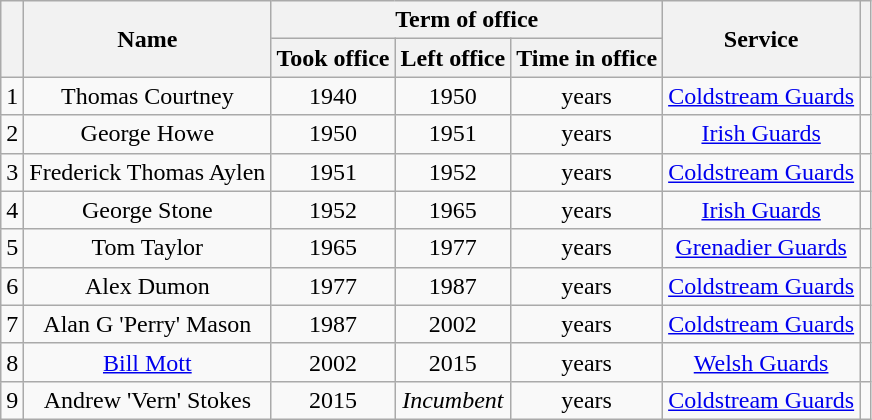<table class="wikitable" style="text-align:center">
<tr>
<th rowspan=2></th>
<th rowspan=2>Name<br></th>
<th colspan=3>Term of office</th>
<th rowspan=2>Service</th>
<th rowspan=2></th>
</tr>
<tr>
<th>Took office</th>
<th>Left office</th>
<th>Time in office</th>
</tr>
<tr>
<td>1</td>
<td>Thomas Courtney</td>
<td>1940</td>
<td>1950</td>
<td> years</td>
<td><a href='#'>Coldstream Guards</a></td>
<td></td>
</tr>
<tr>
<td>2</td>
<td>George Howe</td>
<td>1950</td>
<td>1951</td>
<td> years</td>
<td><a href='#'>Irish Guards</a></td>
<td></td>
</tr>
<tr>
<td>3</td>
<td>Frederick Thomas Aylen</td>
<td>1951</td>
<td>1952</td>
<td> years</td>
<td><a href='#'>Coldstream Guards</a></td>
<td></td>
</tr>
<tr>
<td>4</td>
<td>George Stone </td>
<td>1952</td>
<td>1965</td>
<td> years</td>
<td><a href='#'>Irish Guards</a></td>
<td></td>
</tr>
<tr>
<td>5</td>
<td>Tom Taylor </td>
<td>1965</td>
<td>1977</td>
<td> years</td>
<td><a href='#'>Grenadier Guards</a></td>
<td></td>
</tr>
<tr>
<td>6</td>
<td>Alex Dumon </td>
<td>1977</td>
<td>1987</td>
<td> years</td>
<td><a href='#'>Coldstream Guards</a></td>
<td></td>
</tr>
<tr>
<td>7</td>
<td>Alan G 'Perry' Mason </td>
<td>1987</td>
<td>2002</td>
<td> years</td>
<td><a href='#'>Coldstream Guards</a></td>
<td></td>
</tr>
<tr>
<td>8</td>
<td><a href='#'>Bill Mott</a> </td>
<td>2002</td>
<td>2015</td>
<td> years</td>
<td><a href='#'>Welsh Guards</a></td>
<td></td>
</tr>
<tr>
<td>9</td>
<td>Andrew 'Vern' Stokes <br></td>
<td>2015</td>
<td><em>Incumbent</em></td>
<td> years</td>
<td><a href='#'>Coldstream Guards</a></td>
<td></td>
</tr>
</table>
